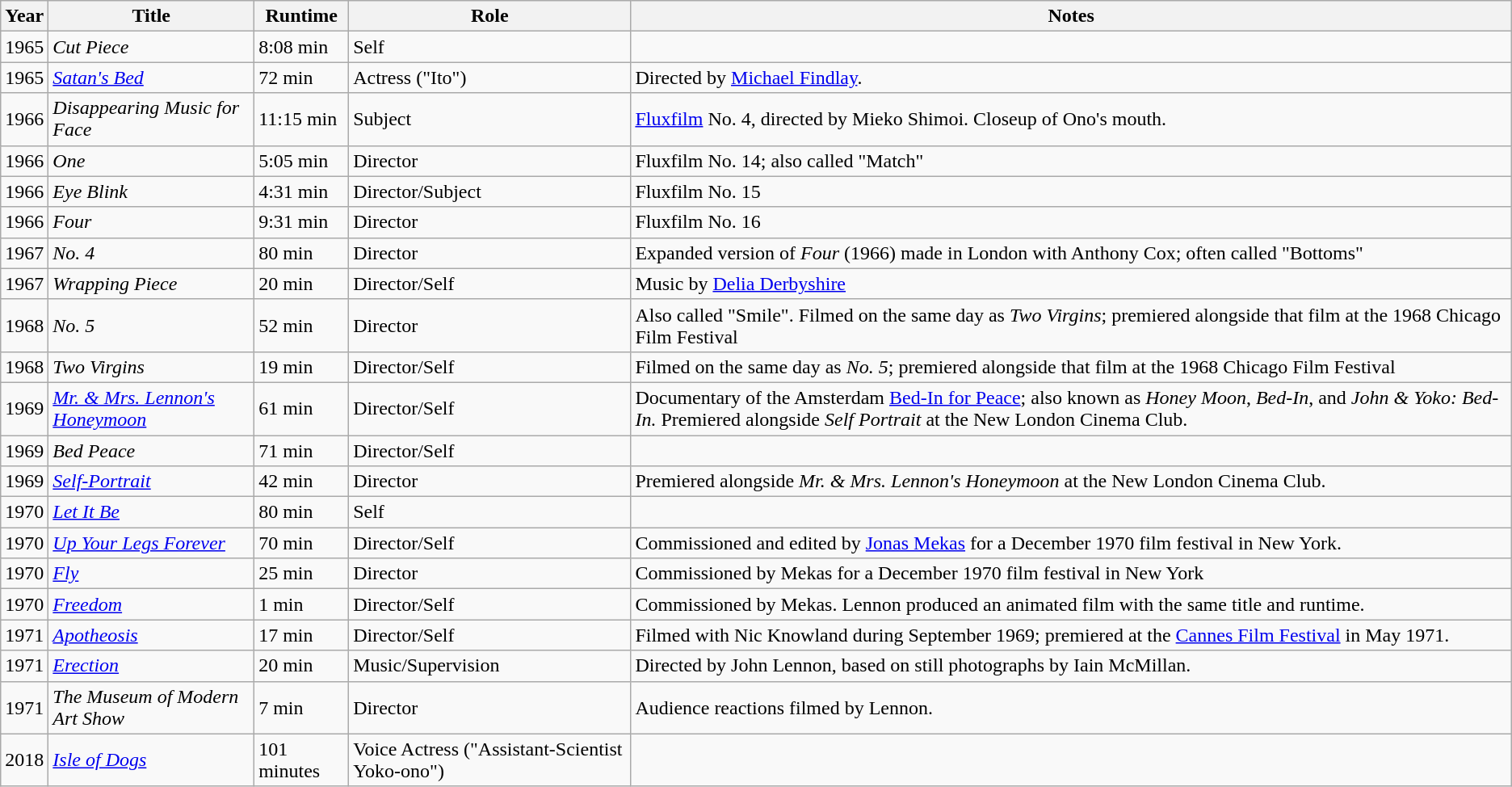<table class="wikitable">
<tr>
<th>Year</th>
<th>Title</th>
<th>Runtime</th>
<th>Role</th>
<th>Notes</th>
</tr>
<tr>
<td>1965</td>
<td><em>Cut Piece</em></td>
<td>8:08 min</td>
<td>Self</td>
<td></td>
</tr>
<tr>
<td>1965</td>
<td><em><a href='#'>Satan's Bed</a></em></td>
<td>72 min</td>
<td>Actress ("Ito")</td>
<td>Directed by <a href='#'>Michael Findlay</a>.</td>
</tr>
<tr>
<td>1966</td>
<td><em>Disappearing Music for Face</em></td>
<td>11:15 min</td>
<td>Subject</td>
<td><a href='#'>Fluxfilm</a> No. 4, directed by Mieko Shimoi.  Closeup of Ono's mouth.</td>
</tr>
<tr>
<td>1966</td>
<td><em>One</em></td>
<td>5:05 min</td>
<td>Director</td>
<td>Fluxfilm No. 14; also called "Match"</td>
</tr>
<tr>
<td>1966</td>
<td><em>Eye Blink</em></td>
<td>4:31 min</td>
<td>Director/Subject</td>
<td>Fluxfilm No. 15</td>
</tr>
<tr>
<td>1966</td>
<td><em>Four</em></td>
<td>9:31 min</td>
<td>Director</td>
<td>Fluxfilm No. 16</td>
</tr>
<tr>
<td>1967</td>
<td><em>No. 4</em></td>
<td>80 min</td>
<td>Director</td>
<td>Expanded version of <em>Four</em> (1966) made in London with Anthony Cox; often called "Bottoms"</td>
</tr>
<tr>
<td>1967</td>
<td><em>Wrapping Piece</em></td>
<td>20 min</td>
<td>Director/Self</td>
<td>Music by <a href='#'>Delia Derbyshire</a></td>
</tr>
<tr>
<td>1968</td>
<td><em>No. 5</em></td>
<td>52 min</td>
<td>Director</td>
<td>Also called "Smile".  Filmed on the same day as <em>Two Virgins</em>; premiered alongside that film at the 1968 Chicago Film Festival</td>
</tr>
<tr>
<td>1968</td>
<td><em>Two Virgins</em></td>
<td>19 min</td>
<td>Director/Self</td>
<td>Filmed on the same day as <em>No. 5</em>; premiered alongside that film at the 1968 Chicago Film Festival</td>
</tr>
<tr>
<td>1969</td>
<td><em><a href='#'>Mr. & Mrs. Lennon's Honeymoon</a></em></td>
<td>61 min</td>
<td>Director/Self</td>
<td>Documentary of the Amsterdam <a href='#'>Bed-In for Peace</a>; also known as <em>Honey Moon</em>, <em>Bed-In</em>, and <em>John & Yoko: Bed-In.</em>  Premiered alongside <em>Self Portrait</em> at the New London Cinema Club.</td>
</tr>
<tr>
<td>1969</td>
<td><em>Bed Peace</em></td>
<td>71 min</td>
<td>Director/Self</td>
<td></td>
</tr>
<tr>
<td>1969</td>
<td><em><a href='#'>Self-Portrait</a></em></td>
<td>42 min</td>
<td>Director</td>
<td>Premiered alongside <em>Mr. & Mrs. Lennon's Honeymoon</em> at the New London Cinema Club.</td>
</tr>
<tr>
<td>1970</td>
<td><em><a href='#'>Let It Be</a></em></td>
<td>80 min</td>
<td>Self</td>
<td></td>
</tr>
<tr>
<td>1970</td>
<td><em><a href='#'>Up Your Legs Forever</a></em></td>
<td>70 min</td>
<td>Director/Self</td>
<td>Commissioned and edited by <a href='#'>Jonas Mekas</a> for a December 1970 film festival in New York.</td>
</tr>
<tr>
<td>1970</td>
<td><em><a href='#'>Fly</a></em></td>
<td>25 min</td>
<td>Director</td>
<td>Commissioned by Mekas for a December 1970 film festival in New York</td>
</tr>
<tr>
<td>1970</td>
<td><em><a href='#'>Freedom</a></em></td>
<td>1 min</td>
<td>Director/Self</td>
<td>Commissioned by Mekas.  Lennon produced an animated film with the same title and runtime.</td>
</tr>
<tr>
<td>1971</td>
<td><em><a href='#'>Apotheosis</a></em></td>
<td>17 min</td>
<td>Director/Self</td>
<td>Filmed with Nic Knowland during September 1969; premiered at the <a href='#'>Cannes Film Festival</a> in May 1971.</td>
</tr>
<tr>
<td>1971</td>
<td><em><a href='#'>Erection</a></em></td>
<td>20 min</td>
<td>Music/Supervision</td>
<td>Directed by John Lennon, based on still photographs by Iain McMillan.</td>
</tr>
<tr>
<td>1971</td>
<td><em>The Museum of Modern Art Show</em></td>
<td>7 min</td>
<td>Director</td>
<td>Audience reactions filmed by Lennon.</td>
</tr>
<tr>
<td>2018</td>
<td><em><a href='#'>Isle of Dogs</a></em></td>
<td>101 minutes</td>
<td>Voice Actress ("Assistant-Scientist Yoko-ono")</td>
<td></td>
</tr>
</table>
